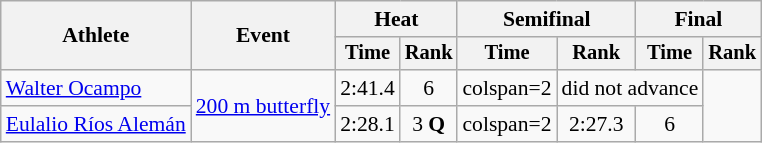<table class=wikitable style="font-size:90%">
<tr>
<th rowspan=2>Athlete</th>
<th rowspan=2>Event</th>
<th colspan=2>Heat</th>
<th colspan=2>Semifinal</th>
<th colspan=2>Final</th>
</tr>
<tr style="font-size:95%">
<th>Time</th>
<th>Rank</th>
<th>Time</th>
<th>Rank</th>
<th>Time</th>
<th>Rank</th>
</tr>
<tr align=center>
<td align=left><a href='#'>Walter Ocampo</a></td>
<td align=left rowspan=2><a href='#'>200 m butterfly</a></td>
<td>2:41.4</td>
<td>6</td>
<td>colspan=2 </td>
<td colspan=2>did not advance</td>
</tr>
<tr align=center>
<td align=left><a href='#'>Eulalio Ríos Alemán</a></td>
<td>2:28.1</td>
<td>3 <strong>Q</strong></td>
<td>colspan=2 </td>
<td>2:27.3</td>
<td>6</td>
</tr>
</table>
